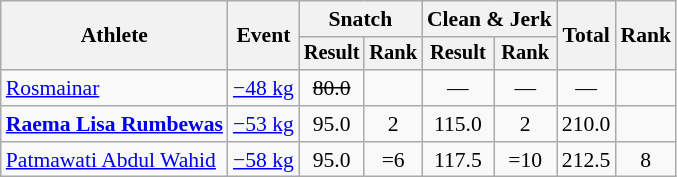<table class="wikitable" style="font-size:90%">
<tr>
<th rowspan="2">Athlete</th>
<th rowspan="2">Event</th>
<th colspan="2">Snatch</th>
<th colspan="2">Clean & Jerk</th>
<th rowspan="2">Total</th>
<th rowspan="2">Rank</th>
</tr>
<tr style="font-size:95%">
<th>Result</th>
<th>Rank</th>
<th>Result</th>
<th>Rank</th>
</tr>
<tr align=center>
<td align=left><a href='#'>Rosmainar</a></td>
<td align=left><a href='#'>−48 kg</a></td>
<td><s>80.0</s></td>
<td></td>
<td>—</td>
<td>—</td>
<td>—</td>
<td></td>
</tr>
<tr align=center>
<td align=left><strong><a href='#'>Raema Lisa Rumbewas</a></strong></td>
<td align=left><a href='#'>−53 kg</a></td>
<td>95.0</td>
<td>2</td>
<td>115.0</td>
<td>2</td>
<td>210.0</td>
<td></td>
</tr>
<tr align=center>
<td align=left><a href='#'>Patmawati Abdul Wahid</a></td>
<td align=left><a href='#'>−58 kg</a></td>
<td>95.0</td>
<td>=6</td>
<td>117.5</td>
<td>=10</td>
<td>212.5</td>
<td>8</td>
</tr>
</table>
